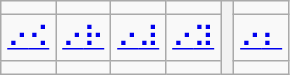<table class="wikitable noresize nowrap" style="text-align: center; font-size: larger;">
<tr>
<td></td>
<td></td>
<td></td>
<td></td>
<th rowspan="3"></th>
<td></td>
</tr>
<tr>
<td><a href='#'>⠔</a><a href='#'>⠪</a></td>
<td><a href='#'>⠔</a><a href='#'>⠗</a></td>
<td><a href='#'>⠔</a><a href='#'>⠼</a></td>
<td><a href='#'>⠔</a><a href='#'>⠽</a></td>
<td><a href='#'>⠔</a><a href='#'>⠆</a></td>
</tr>
<tr>
<td></td>
<td></td>
<td></td>
<td></td>
<td></td>
</tr>
</table>
